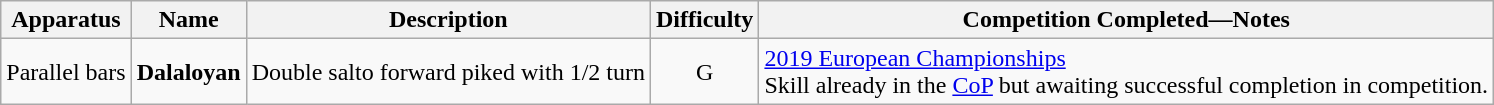<table class="wikitable">
<tr>
<th>Apparatus</th>
<th>Name</th>
<th>Description</th>
<th>Difficulty</th>
<th>Competition Completed—Notes</th>
</tr>
<tr>
<td align=center>Parallel bars</td>
<td><strong>Dalaloyan</strong></td>
<td>Double salto forward piked with 1/2 turn</td>
<td align=center>G</td>
<td><a href='#'>2019 European Championships</a><br>Skill already in the <a href='#'>CoP</a> but awaiting successful completion in competition.</td>
</tr>
</table>
